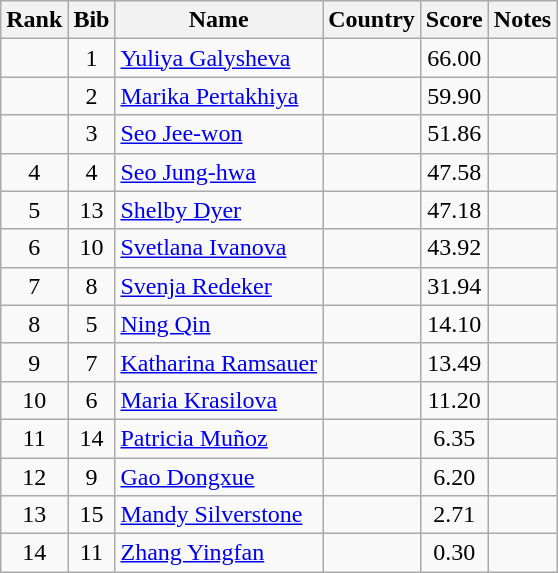<table class="wikitable sortable" style="text-align:center">
<tr>
<th>Rank</th>
<th>Bib</th>
<th>Name</th>
<th>Country</th>
<th>Score</th>
<th>Notes</th>
</tr>
<tr>
<td></td>
<td>1</td>
<td align=left><a href='#'>Yuliya Galysheva</a></td>
<td align=left></td>
<td>66.00</td>
<td></td>
</tr>
<tr>
<td></td>
<td>2</td>
<td align=left><a href='#'>Marika Pertakhiya</a></td>
<td align=left></td>
<td>59.90</td>
<td></td>
</tr>
<tr>
<td></td>
<td>3</td>
<td align=left><a href='#'>Seo Jee-won</a></td>
<td align=left></td>
<td>51.86</td>
<td></td>
</tr>
<tr>
<td>4</td>
<td>4</td>
<td align=left><a href='#'>Seo Jung-hwa</a></td>
<td align=left></td>
<td>47.58</td>
<td></td>
</tr>
<tr>
<td>5</td>
<td>13</td>
<td align=left><a href='#'>Shelby Dyer</a></td>
<td align=left></td>
<td>47.18</td>
<td></td>
</tr>
<tr>
<td>6</td>
<td>10</td>
<td align=left><a href='#'>Svetlana Ivanova</a></td>
<td align=left></td>
<td>43.92</td>
<td></td>
</tr>
<tr>
<td>7</td>
<td>8</td>
<td align=left><a href='#'>Svenja Redeker</a></td>
<td align=left></td>
<td>31.94</td>
<td></td>
</tr>
<tr>
<td>8</td>
<td>5</td>
<td align=left><a href='#'>Ning Qin</a></td>
<td align=left></td>
<td>14.10</td>
<td></td>
</tr>
<tr>
<td>9</td>
<td>7</td>
<td align=left><a href='#'>Katharina Ramsauer</a></td>
<td align=left></td>
<td>13.49</td>
<td></td>
</tr>
<tr>
<td>10</td>
<td>6</td>
<td align=left><a href='#'>Maria Krasilova</a></td>
<td align=left></td>
<td>11.20</td>
<td></td>
</tr>
<tr>
<td>11</td>
<td>14</td>
<td align=left><a href='#'>Patricia Muñoz</a></td>
<td align=left></td>
<td>6.35</td>
<td></td>
</tr>
<tr>
<td>12</td>
<td>9</td>
<td align=left><a href='#'>Gao Dongxue</a></td>
<td align=left></td>
<td>6.20</td>
<td></td>
</tr>
<tr>
<td>13</td>
<td>15</td>
<td align=left><a href='#'>Mandy Silverstone</a></td>
<td align=left></td>
<td>2.71</td>
<td></td>
</tr>
<tr>
<td>14</td>
<td>11</td>
<td align=left><a href='#'>Zhang Yingfan</a></td>
<td align=left></td>
<td>0.30</td>
<td></td>
</tr>
</table>
